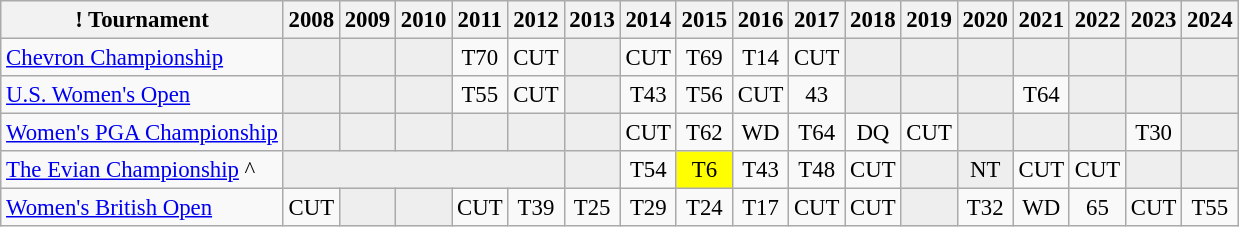<table class="wikitable" style="font-size:95%;text-align:center;">
<tr>
<th>! Tournament</th>
<th>2008</th>
<th>2009</th>
<th>2010</th>
<th>2011</th>
<th>2012</th>
<th>2013</th>
<th>2014</th>
<th>2015</th>
<th>2016</th>
<th>2017</th>
<th>2018</th>
<th>2019</th>
<th>2020</th>
<th>2021</th>
<th>2022</th>
<th>2023</th>
<th>2024</th>
</tr>
<tr>
<td align=left><a href='#'>Chevron Championship</a></td>
<td style="background:#eeeeee;"></td>
<td style="background:#eeeeee;"></td>
<td style="background:#eeeeee;"></td>
<td>T70</td>
<td>CUT</td>
<td style="background:#eeeeee;"></td>
<td>CUT</td>
<td>T69</td>
<td>T14</td>
<td>CUT</td>
<td style="background:#eeeeee;"></td>
<td style="background:#eeeeee;"></td>
<td style="background:#eeeeee;"></td>
<td style="background:#eeeeee;"></td>
<td style="background:#eeeeee;"></td>
<td style="background:#eeeeee;"></td>
<td style="background:#eeeeee;"></td>
</tr>
<tr>
<td align=left><a href='#'>U.S. Women's Open</a></td>
<td style="background:#eeeeee;"></td>
<td style="background:#eeeeee;"></td>
<td style="background:#eeeeee;"></td>
<td>T55</td>
<td>CUT</td>
<td style="background:#eeeeee;"></td>
<td>T43</td>
<td>T56</td>
<td>CUT</td>
<td>43</td>
<td style="background:#eeeeee;"></td>
<td style="background:#eeeeee;"></td>
<td style="background:#eeeeee;"></td>
<td>T64</td>
<td style="background:#eeeeee;"></td>
<td style="background:#eeeeee;"></td>
<td style="background:#eeeeee;"></td>
</tr>
<tr>
<td align=left><a href='#'>Women's PGA Championship</a></td>
<td style="background:#eeeeee;"></td>
<td style="background:#eeeeee;"></td>
<td style="background:#eeeeee;"></td>
<td style="background:#eeeeee;"></td>
<td style="background:#eeeeee;"></td>
<td style="background:#eeeeee;"></td>
<td>CUT</td>
<td>T62</td>
<td>WD</td>
<td>T64</td>
<td>DQ</td>
<td>CUT</td>
<td style="background:#eeeeee;"></td>
<td style="background:#eeeeee;"></td>
<td style="background:#eeeeee;"></td>
<td>T30</td>
<td style="background:#eeeeee;"></td>
</tr>
<tr>
<td align=left><a href='#'>The Evian Championship</a> ^</td>
<td style="background:#eeeeee;" colspan=5></td>
<td style="background:#eeeeee;"></td>
<td>T54</td>
<td style="background:yellow;">T6</td>
<td>T43</td>
<td>T48</td>
<td>CUT</td>
<td style="background:#eeeeee;"></td>
<td style="background:#eeeeee;">NT</td>
<td>CUT</td>
<td>CUT</td>
<td style="background:#eeeeee;"></td>
<td style="background:#eeeeee;"></td>
</tr>
<tr>
<td align=left><a href='#'>Women's British Open</a></td>
<td>CUT</td>
<td style="background:#eeeeee;"></td>
<td style="background:#eeeeee;"></td>
<td>CUT</td>
<td>T39</td>
<td>T25</td>
<td>T29</td>
<td>T24</td>
<td>T17</td>
<td>CUT</td>
<td>CUT</td>
<td style="background:#eeeeee;"></td>
<td>T32</td>
<td>WD</td>
<td>65</td>
<td>CUT</td>
<td>T55</td>
</tr>
</table>
